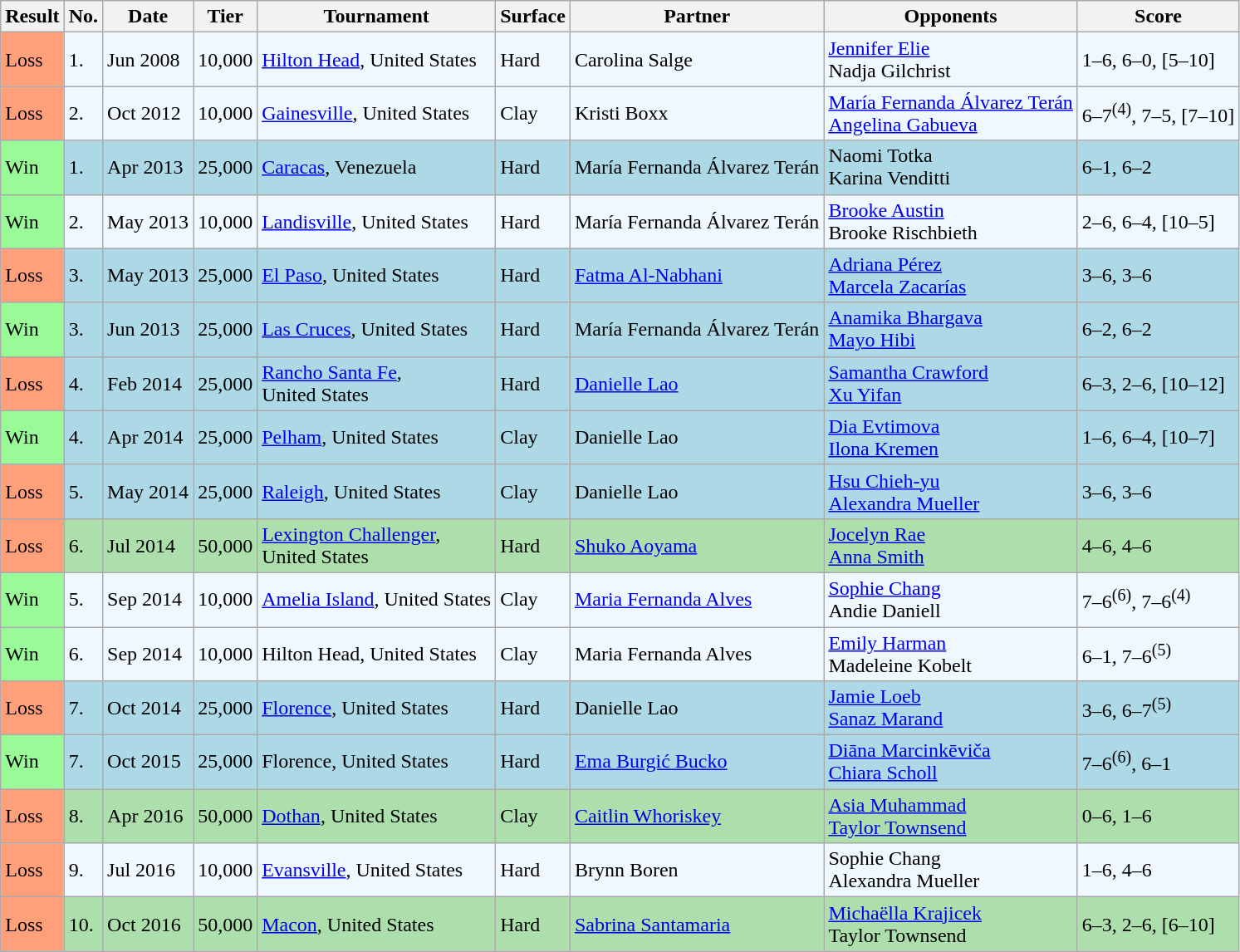<table class="sortable wikitable">
<tr>
<th>Result</th>
<th>No.</th>
<th>Date</th>
<th>Tier</th>
<th>Tournament</th>
<th>Surface</th>
<th>Partner</th>
<th>Opponents</th>
<th class="unsortable">Score</th>
</tr>
<tr style="background:#f0f8ff;">
<td style="background:#ffa07a;">Loss</td>
<td>1.</td>
<td>Jun 2008</td>
<td>10,000</td>
<td><a href='#'>Hilton Head</a>, United States</td>
<td>Hard</td>
<td> Carolina Salge</td>
<td> <a href='#'>Jennifer Elie</a> <br>  Nadja Gilchrist</td>
<td>1–6, 6–0, [5–10]</td>
</tr>
<tr style="background:#f0f8ff;">
<td style="background:#ffa07a;">Loss</td>
<td>2.</td>
<td>Oct 2012</td>
<td>10,000</td>
<td><a href='#'>Gainesville</a>, United States</td>
<td>Clay</td>
<td> Kristi Boxx</td>
<td> <a href='#'>María Fernanda Álvarez Terán</a> <br>  <a href='#'>Angelina Gabueva</a></td>
<td>6–7<sup>(4)</sup>, 7–5, [7–10]</td>
</tr>
<tr style="background:lightblue;">
<td style="background:#98fb98;">Win</td>
<td>1.</td>
<td>Apr 2013</td>
<td>25,000</td>
<td><a href='#'>Caracas</a>, Venezuela</td>
<td>Hard</td>
<td> María Fernanda Álvarez Terán</td>
<td> Naomi Totka <br>  Karina Venditti</td>
<td>6–1, 6–2</td>
</tr>
<tr style="background:#f0f8ff;">
<td style="background:#98fb98;">Win</td>
<td>2.</td>
<td>May 2013</td>
<td>10,000</td>
<td><a href='#'>Landisville</a>, United States</td>
<td>Hard</td>
<td> María Fernanda Álvarez Terán</td>
<td> <a href='#'>Brooke Austin</a> <br>  Brooke Rischbieth</td>
<td>2–6, 6–4, [10–5]</td>
</tr>
<tr style="background:lightblue;">
<td style="background:#ffa07a;">Loss</td>
<td>3.</td>
<td>May 2013</td>
<td>25,000</td>
<td><a href='#'>El Paso</a>, United States</td>
<td>Hard</td>
<td> <a href='#'>Fatma Al-Nabhani</a></td>
<td> <a href='#'>Adriana Pérez</a> <br>  <a href='#'>Marcela Zacarías</a></td>
<td>3–6, 3–6</td>
</tr>
<tr style="background:lightblue;">
<td style="background:#98fb98;">Win</td>
<td>3.</td>
<td>Jun 2013</td>
<td>25,000</td>
<td><a href='#'>Las Cruces</a>, United States</td>
<td>Hard</td>
<td> María Fernanda Álvarez Terán</td>
<td> <a href='#'>Anamika Bhargava</a> <br>  <a href='#'>Mayo Hibi</a></td>
<td>6–2, 6–2</td>
</tr>
<tr style="background:lightblue;">
<td style="background:#ffa07a;">Loss</td>
<td>4.</td>
<td>Feb 2014</td>
<td>25,000</td>
<td><a href='#'>Rancho Santa Fe</a>, <br>United States</td>
<td>Hard</td>
<td> <a href='#'>Danielle Lao</a></td>
<td> <a href='#'>Samantha Crawford</a> <br>  <a href='#'>Xu Yifan</a></td>
<td>6–3, 2–6, [10–12]</td>
</tr>
<tr style="background:lightblue;">
<td style="background:#98fb98;">Win</td>
<td>4.</td>
<td>Apr 2014</td>
<td>25,000</td>
<td><a href='#'>Pelham</a>, United States</td>
<td>Clay</td>
<td> Danielle Lao</td>
<td> <a href='#'>Dia Evtimova</a> <br>  <a href='#'>Ilona Kremen</a></td>
<td>1–6, 6–4, [10–7]</td>
</tr>
<tr style="background:lightblue;">
<td style="background:#ffa07a;">Loss</td>
<td>5.</td>
<td>May 2014</td>
<td>25,000</td>
<td><a href='#'>Raleigh</a>, United States</td>
<td>Clay</td>
<td> Danielle Lao</td>
<td> <a href='#'>Hsu Chieh-yu</a> <br>  <a href='#'>Alexandra Mueller</a></td>
<td>3–6, 3–6</td>
</tr>
<tr style="background:#addfad;">
<td style="background:#ffa07a;">Loss</td>
<td>6.</td>
<td>Jul 2014</td>
<td>50,000</td>
<td><a href='#'>Lexington Challenger</a>, <br>United States</td>
<td>Hard</td>
<td> <a href='#'>Shuko Aoyama</a></td>
<td> <a href='#'>Jocelyn Rae</a> <br>  <a href='#'>Anna Smith</a></td>
<td>4–6, 4–6</td>
</tr>
<tr style="background:#f0f8ff;">
<td style="background:#98fb98;">Win</td>
<td>5.</td>
<td>Sep 2014</td>
<td>10,000</td>
<td><a href='#'>Amelia Island</a>, United States</td>
<td>Clay</td>
<td> <a href='#'>Maria Fernanda Alves</a></td>
<td> <a href='#'>Sophie Chang</a> <br>  Andie Daniell</td>
<td>7–6<sup>(6)</sup>, 7–6<sup>(4)</sup></td>
</tr>
<tr style="background:#f0f8ff;">
<td style="background:#98fb98;">Win</td>
<td>6.</td>
<td>Sep 2014</td>
<td>10,000</td>
<td>Hilton Head, United States</td>
<td>Clay</td>
<td> Maria Fernanda Alves</td>
<td> <a href='#'>Emily Harman</a> <br>  Madeleine Kobelt</td>
<td>6–1, 7–6<sup>(5)</sup></td>
</tr>
<tr style="background:lightblue;">
<td style="background:#ffa07a;">Loss</td>
<td>7.</td>
<td>Oct 2014</td>
<td>25,000</td>
<td><a href='#'>Florence</a>, United States</td>
<td>Hard</td>
<td> Danielle Lao</td>
<td> <a href='#'>Jamie Loeb</a> <br>  <a href='#'>Sanaz Marand</a></td>
<td>3–6, 6–7<sup>(5)</sup></td>
</tr>
<tr style="background:lightblue;">
<td style="background:#98fb98;">Win</td>
<td>7.</td>
<td>Oct 2015</td>
<td>25,000</td>
<td>Florence, United States</td>
<td>Hard</td>
<td> <a href='#'>Ema Burgić Bucko</a></td>
<td> <a href='#'>Diāna Marcinkēviča</a> <br>  <a href='#'>Chiara Scholl</a></td>
<td>7–6<sup>(6)</sup>, 6–1</td>
</tr>
<tr style="background:#addfad;">
<td style="background:#ffa07a;">Loss</td>
<td>8.</td>
<td>Apr 2016</td>
<td>50,000</td>
<td><a href='#'>Dothan</a>, United States</td>
<td>Clay</td>
<td> <a href='#'>Caitlin Whoriskey</a></td>
<td> <a href='#'>Asia Muhammad</a> <br>  <a href='#'>Taylor Townsend</a></td>
<td>0–6, 1–6</td>
</tr>
<tr style="background:#f0f8ff;">
<td style="background:#ffa07a;">Loss</td>
<td>9.</td>
<td>Jul 2016</td>
<td>10,000</td>
<td><a href='#'>Evansville</a>, United States</td>
<td>Hard</td>
<td> Brynn Boren</td>
<td> Sophie Chang <br>  Alexandra Mueller</td>
<td>1–6, 4–6</td>
</tr>
<tr style="background:#addfad;">
<td style="background:#ffa07a;">Loss</td>
<td>10.</td>
<td>Oct 2016</td>
<td>50,000</td>
<td><a href='#'>Macon</a>, United States</td>
<td>Hard</td>
<td> <a href='#'>Sabrina Santamaria</a></td>
<td> <a href='#'>Michaëlla Krajicek</a> <br>  Taylor Townsend</td>
<td>6–3, 2–6, [6–10]</td>
</tr>
</table>
